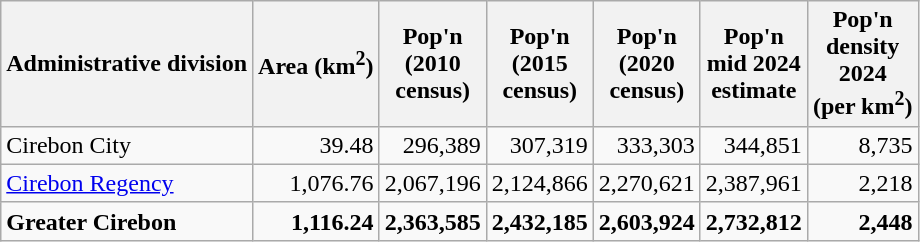<table class="wikitable" style="text-align:right;">
<tr>
<th>Administrative division</th>
<th>Area (km<sup>2</sup>)</th>
<th>Pop'n <br>(2010 <br>census)</th>
<th>Pop'n <br>(2015 <br>census)</th>
<th>Pop'n <br>(2020 <br>census)</th>
<th>Pop'n <br>mid 2024<br>estimate</th>
<th>Pop'n <br>density <br> 2024 <br>(per km<sup>2</sup>)</th>
</tr>
<tr>
<td style="text-align:left;">Cirebon City</td>
<td>39.48</td>
<td>296,389</td>
<td>307,319</td>
<td>333,303</td>
<td>344,851</td>
<td>8,735</td>
</tr>
<tr>
<td style="text-align:left;"><a href='#'>Cirebon Regency</a></td>
<td>1,076.76</td>
<td>2,067,196</td>
<td>2,124,866</td>
<td>2,270,621</td>
<td>2,387,961</td>
<td>2,218</td>
</tr>
<tr>
<td style="text-align:left;"><strong>Greater Cirebon</strong></td>
<td><strong>1,116.24</strong></td>
<td><strong>2,363,585</strong></td>
<td><strong>2,432,185</strong></td>
<td><strong>2,603,924</strong></td>
<td><strong>2,732,812</strong></td>
<td><strong>2,448</strong></td>
</tr>
</table>
